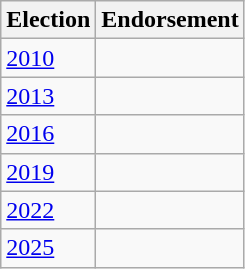<table class="wikitable">
<tr>
<th>Election</th>
<th colspan="2">Endorsement</th>
</tr>
<tr>
<td><a href='#'>2010</a></td>
<td></td>
</tr>
<tr>
<td><a href='#'>2013</a></td>
<td></td>
</tr>
<tr>
<td><a href='#'>2016</a></td>
<td></td>
</tr>
<tr>
<td><a href='#'>2019</a></td>
<td></td>
</tr>
<tr>
<td><a href='#'>2022</a></td>
<td></td>
</tr>
<tr>
<td><a href='#'>2025</a></td>
<td></td>
</tr>
</table>
